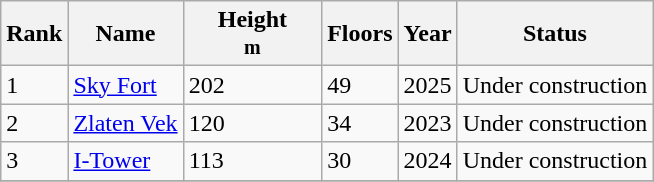<table class="wikitable sortable mw-collapsible">
<tr>
<th>Rank</th>
<th>Name</th>
<th width="85px">Height<br><small>m</small></th>
<th>Floors</th>
<th>Year</th>
<th>Status</th>
</tr>
<tr>
<td>1</td>
<td><a href='#'>Sky Fort</a></td>
<td>202</td>
<td>49</td>
<td>2025</td>
<td>Under construction</td>
</tr>
<tr>
<td>2</td>
<td><a href='#'>Zlaten Vek</a></td>
<td>120</td>
<td>34</td>
<td>2023</td>
<td>Under construction</td>
</tr>
<tr>
<td>3</td>
<td><a href='#'>I-Tower</a></td>
<td>113</td>
<td>30</td>
<td>2024</td>
<td>Under construction</td>
</tr>
<tr>
</tr>
</table>
